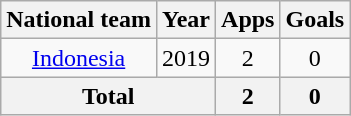<table class=wikitable style=text-align:center>
<tr>
<th>National team</th>
<th>Year</th>
<th>Apps</th>
<th>Goals</th>
</tr>
<tr>
<td><a href='#'>Indonesia</a></td>
<td>2019</td>
<td>2</td>
<td>0</td>
</tr>
<tr>
<th colspan=2>Total</th>
<th>2</th>
<th>0</th>
</tr>
</table>
